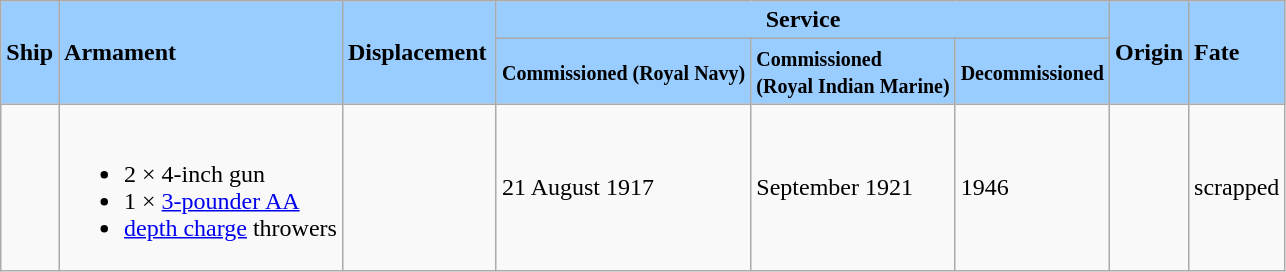<table class="wikitable">
<tr>
<th align= center scope=col rowspan=2 style="text-align:left; background:#9cf;"><div>Ship</div></th>
<th align= center scope=col rowspan=2 style="text-align:left; background:#9cf;"><div>Armament</div></th>
<th align= center scope=col rowspan=2 style="text-align:left; width:12%; background:#9cf;"><div>Displacement</div></th>
<th align= center scope=col colspan=3 style="text-align:center; background:#9cf;"><div>Service</div></th>
<th align= center scope=col rowspan=2 style="text-align:left; background:#9cf;"><div>Origin</div></th>
<th align= center scope=col rowspan=2 style="text-align:left; background:#9cf;"><div>Fate</div></th>
</tr>
<tr>
<th align= center scope=col style="text-align:left; background:#9cf;"><div><small>Commissioned (Royal Navy)</small></div></th>
<th align= center scope=col style="text-align:left; background:#9cf;"><div><small>Commissioned<br>(Royal Indian Marine)</small></div></th>
<th align= center scope=col style="text-align:left; background:#9cf;"><div><small>Decommissioned</small></div></th>
</tr>
<tr>
<td></td>
<td><br><ul><li>2 × 4-inch  gun</li><li>1 × <a href='#'>3-pounder  AA</a></li><li><a href='#'>depth charge</a> throwers</li></ul></td>
<td></td>
<td>21 August 1917</td>
<td>September 1921</td>
<td>1946</td>
<td></td>
<td>scrapped</td>
</tr>
</table>
